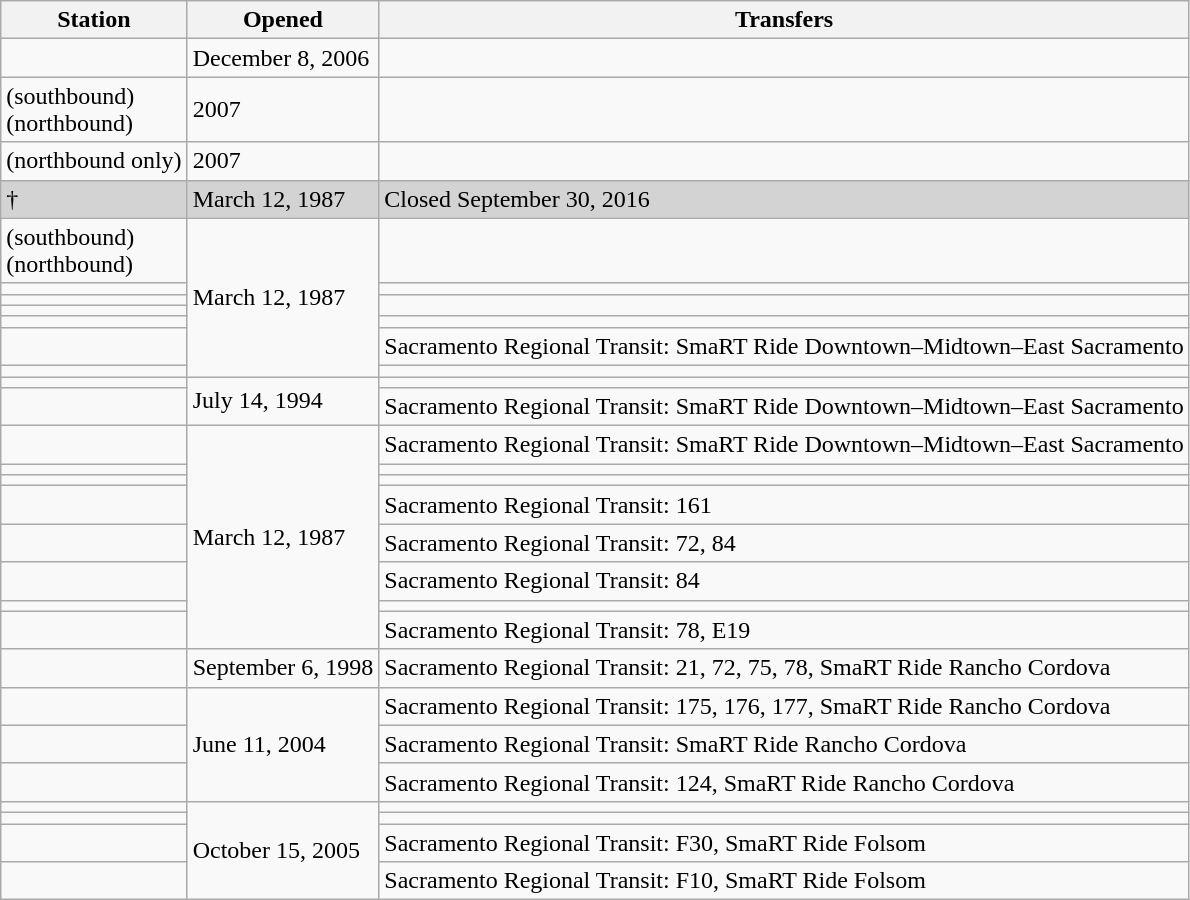<table class=wikitable>
<tr>
<th>Station</th>
<th>Opened</th>
<th>Transfers</th>
</tr>
<tr>
<td></td>
<td>December 8, 2006</td>
<td></td>
</tr>
<tr>
<td> (southbound)<br> (northbound)</td>
<td>2007</td>
<td></td>
</tr>
<tr>
<td> (northbound only)</td>
<td>2007</td>
<td></td>
</tr>
<tr style="background:#D3D3D3;">
<td> †<br></td>
<td>March 12, 1987</td>
<td>Closed September 30, 2016</td>
</tr>
<tr>
<td> (southbound)<br> (northbound)</td>
<td rowspan="7">March 12, 1987</td>
<td></td>
</tr>
<tr>
<td></td>
<td></td>
</tr>
<tr>
<td></td>
<td rowspan="2"></td>
</tr>
<tr>
<td></td>
</tr>
<tr>
<td></td>
<td></td>
</tr>
<tr>
<td></td>
<td> Sacramento Regional Transit: SmaRT Ride Downtown–Midtown–East Sacramento</td>
</tr>
<tr>
<td></td>
<td></td>
</tr>
<tr>
<td></td>
<td rowspan="2">July 14, 1994</td>
<td></td>
</tr>
<tr>
<td></td>
<td> Sacramento Regional Transit: SmaRT Ride Downtown–Midtown–East Sacramento</td>
</tr>
<tr>
<td></td>
<td rowspan="8">March 12, 1987</td>
<td> Sacramento Regional Transit: SmaRT Ride Downtown–Midtown–East Sacramento</td>
</tr>
<tr>
<td></td>
<td></td>
</tr>
<tr>
<td></td>
<td></td>
</tr>
<tr>
<td></td>
<td> Sacramento Regional Transit: 161</td>
</tr>
<tr>
<td></td>
<td> Sacramento Regional Transit: 72, 84</td>
</tr>
<tr>
<td></td>
<td> Sacramento Regional Transit: 84</td>
</tr>
<tr>
<td></td>
<td></td>
</tr>
<tr>
<td></td>
<td> Sacramento Regional Transit: 78, E19</td>
</tr>
<tr>
<td></td>
<td>September 6, 1998</td>
<td> Sacramento Regional Transit: 21, 72, 75, 78, SmaRT Ride Rancho Cordova</td>
</tr>
<tr>
<td></td>
<td rowspan="3">June 11, 2004</td>
<td> Sacramento Regional Transit: 175, 176, 177, SmaRT Ride Rancho Cordova</td>
</tr>
<tr>
<td></td>
<td> Sacramento Regional Transit: SmaRT Ride Rancho Cordova</td>
</tr>
<tr>
<td></td>
<td> Sacramento Regional Transit: 124, SmaRT Ride Rancho Cordova</td>
</tr>
<tr>
<td></td>
<td rowspan="4">October 15, 2005</td>
<td></td>
</tr>
<tr>
<td></td>
<td></td>
</tr>
<tr>
<td></td>
<td> Sacramento Regional Transit: F30, SmaRT Ride Folsom</td>
</tr>
<tr>
<td></td>
<td> Sacramento Regional Transit: F10, SmaRT Ride Folsom</td>
</tr>
</table>
